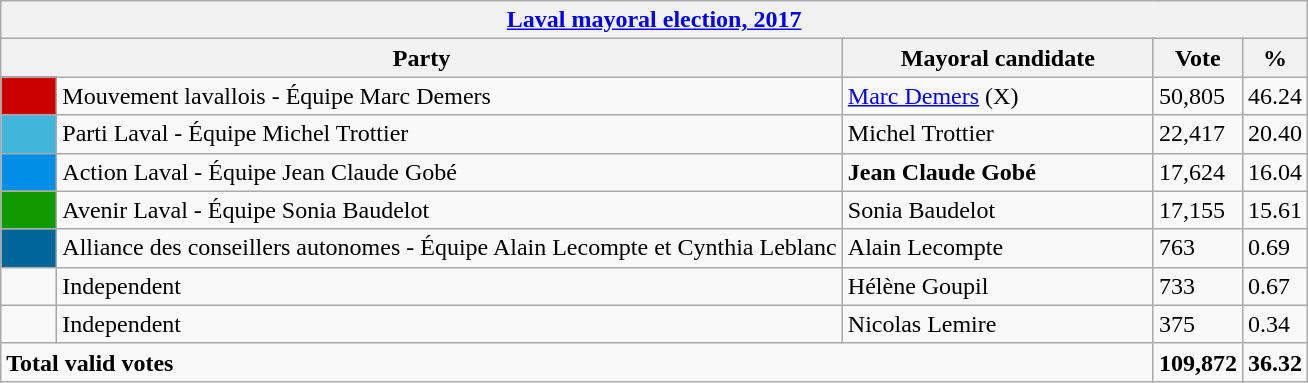<table class="wikitable">
<tr>
<th bgcolor="#DDDDFF" width="230px" colspan="5"><a href='#'>Laval mayoral election, 2017</a></th>
</tr>
<tr>
<th bgcolor="#DDDDFF" width="230px" colspan="2">Party</th>
<th bgcolor="#DDDDFF" width="200px">Mayoral candidate</th>
<th bgcolor="#DDDDFF" width="50px">Vote</th>
<th bgcolor="#DDDDFF" width="30px">%</th>
</tr>
<tr>
<td bgcolor=#CA0000> </td>
<td>Mouvement lavallois - Équipe Marc Demers</td>
<td><a href='#'>Marc Demers</a> (X)</td>
<td>50,805</td>
<td>46.24</td>
</tr>
<tr>
<td bgcolor=#41B5DA> </td>
<td>Parti Laval - Équipe Michel Trottier</td>
<td>Michel Trottier</td>
<td>22,417</td>
<td>20.40</td>
</tr>
<tr>
<td bgcolor=#008EE6> </td>
<td>Action Laval - Équipe Jean Claude Gobé</td>
<td><strong>Jean Claude Gobé</strong></td>
<td>17,624</td>
<td>16.04</td>
</tr>
<tr>
<td bgcolor=#119900  width="30px"> </td>
<td>Avenir Laval - Équipe Sonia Baudelot</td>
<td>Sonia Baudelot</td>
<td>17,155</td>
<td>15.61</td>
</tr>
<tr>
<td bgcolor=#006699> </td>
<td>Alliance des conseillers autonomes - Équipe Alain Lecompte et Cynthia Leblanc</td>
<td>Alain Lecompte</td>
<td>763</td>
<td>0.69</td>
</tr>
<tr>
<td> </td>
<td>Independent</td>
<td>Hélène Goupil</td>
<td>733</td>
<td>0.67</td>
</tr>
<tr>
<td> </td>
<td>Independent</td>
<td>Nicolas Lemire</td>
<td>375</td>
<td>0.34</td>
</tr>
<tr>
<td colspan="3"><strong>Total valid votes</strong></td>
<td><strong>109,872</strong></td>
<td><strong>36.32</strong></td>
</tr>
</table>
